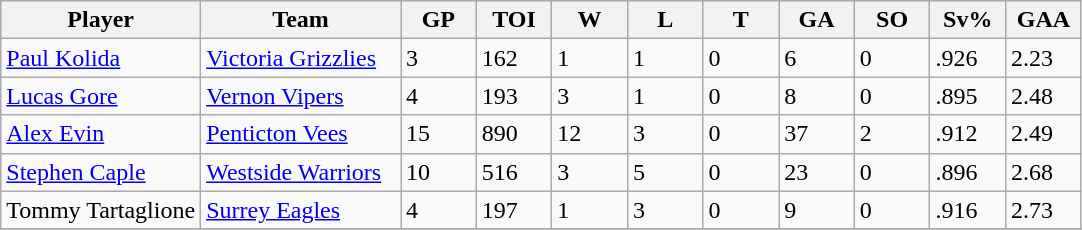<table class="wikitable sortable">
<tr>
<th bgcolor="#DDDDFF" width="18.5%">Player</th>
<th bgcolor="#DDDDFF" width="18.5%">Team</th>
<th bgcolor="#DDDDFF" width="7%">GP</th>
<th bgcolor="#DDDDFF" width="7%">TOI</th>
<th bgcolor="#DDDDFF" width="7%">W</th>
<th bgcolor="#DDDDFF" width="7%">L</th>
<th bgcolor="#DDDDFF" width="7%">T</th>
<th bgcolor="#DDDDFF" width="7%">GA</th>
<th bgcolor="#DDDDFF" width="7%">SO</th>
<th bgcolor="#DDDDFF" width="7%">Sv%</th>
<th bgcolor="#DDDDFF" width="7%">GAA</th>
</tr>
<tr>
<td><a href='#'>Paul Kolida</a></td>
<td><a href='#'>Victoria Grizzlies</a></td>
<td>3</td>
<td>162</td>
<td>1</td>
<td>1</td>
<td>0</td>
<td>6</td>
<td>0</td>
<td>.926</td>
<td>2.23</td>
</tr>
<tr>
<td><a href='#'>Lucas Gore</a></td>
<td><a href='#'>Vernon Vipers</a></td>
<td>4</td>
<td>193</td>
<td>3</td>
<td>1</td>
<td>0</td>
<td>8</td>
<td>0</td>
<td>.895</td>
<td>2.48</td>
</tr>
<tr>
<td><a href='#'>Alex Evin</a></td>
<td><a href='#'>Penticton Vees</a></td>
<td>15</td>
<td>890</td>
<td>12</td>
<td>3</td>
<td>0</td>
<td>37</td>
<td>2</td>
<td>.912</td>
<td>2.49</td>
</tr>
<tr>
<td><a href='#'>Stephen Caple</a></td>
<td><a href='#'>Westside Warriors</a></td>
<td>10</td>
<td>516</td>
<td>3</td>
<td>5</td>
<td>0</td>
<td>23</td>
<td>0</td>
<td>.896</td>
<td>2.68</td>
</tr>
<tr>
<td>Tommy Tartaglione</td>
<td><a href='#'>Surrey Eagles</a></td>
<td>4</td>
<td>197</td>
<td>1</td>
<td>3</td>
<td>0</td>
<td>9</td>
<td>0</td>
<td>.916</td>
<td>2.73</td>
</tr>
<tr>
</tr>
</table>
